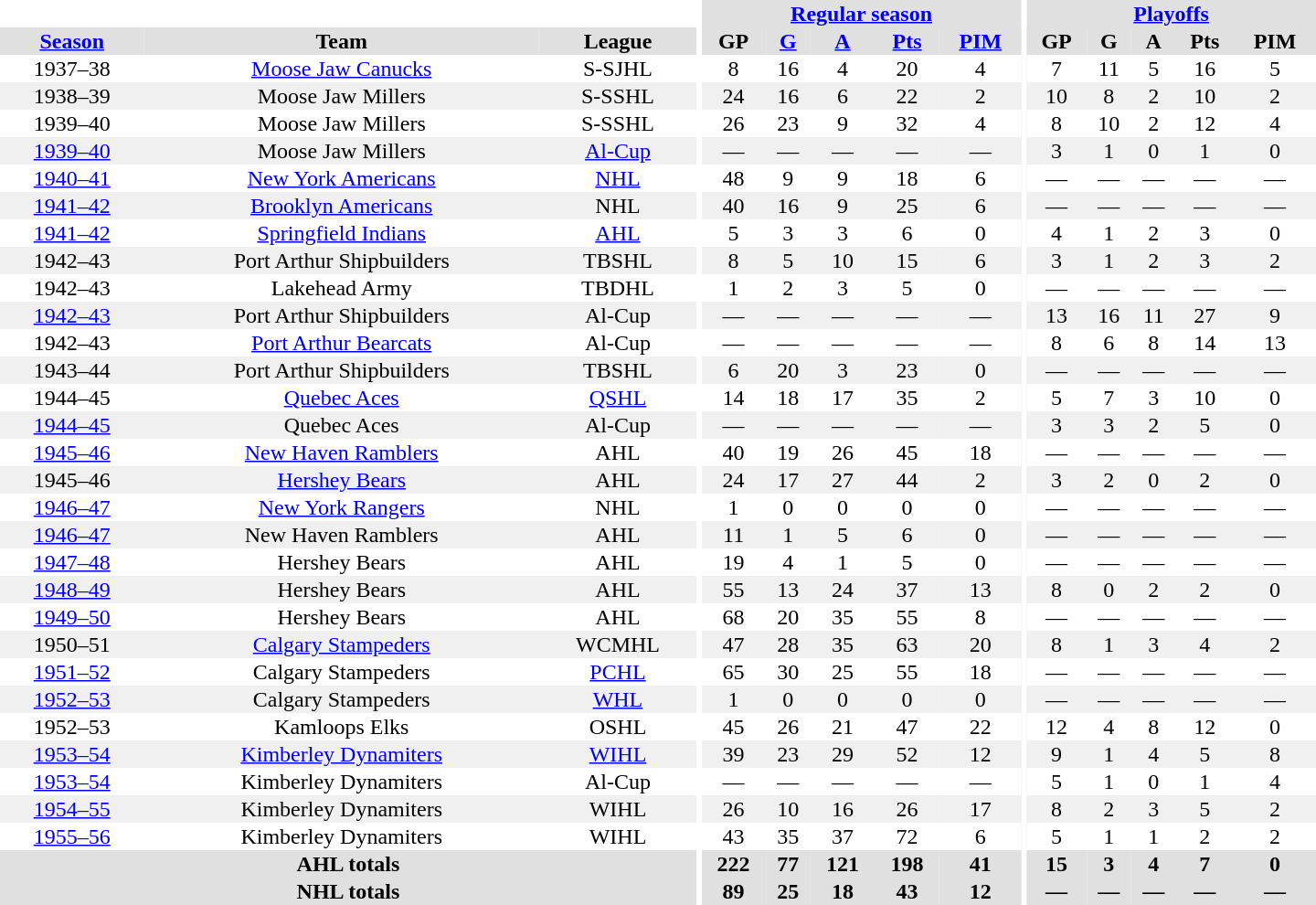<table border="0" cellpadding="1" cellspacing="0" style="text-align:center; width:60em">
<tr bgcolor="#e0e0e0">
<th colspan="3" bgcolor="#ffffff"></th>
<th rowspan="100" bgcolor="#ffffff"></th>
<th colspan="5"><a href='#'>Regular season</a></th>
<th rowspan="100" bgcolor="#ffffff"></th>
<th colspan="5"><a href='#'>Playoffs</a></th>
</tr>
<tr bgcolor="#e0e0e0">
<th><a href='#'>Season</a></th>
<th>Team</th>
<th>League</th>
<th>GP</th>
<th><a href='#'>G</a></th>
<th><a href='#'>A</a></th>
<th><a href='#'>Pts</a></th>
<th><a href='#'>PIM</a></th>
<th>GP</th>
<th>G</th>
<th>A</th>
<th>Pts</th>
<th>PIM</th>
</tr>
<tr>
<td>1937–38</td>
<td><a href='#'>Moose Jaw Canucks</a></td>
<td>S-SJHL</td>
<td>8</td>
<td>16</td>
<td>4</td>
<td>20</td>
<td>4</td>
<td>7</td>
<td>11</td>
<td>5</td>
<td>16</td>
<td>5</td>
</tr>
<tr bgcolor="#f0f0f0">
<td>1938–39</td>
<td>Moose Jaw Millers</td>
<td>S-SSHL</td>
<td>24</td>
<td>16</td>
<td>6</td>
<td>22</td>
<td>2</td>
<td>10</td>
<td>8</td>
<td>2</td>
<td>10</td>
<td>2</td>
</tr>
<tr>
<td>1939–40</td>
<td>Moose Jaw Millers</td>
<td>S-SSHL</td>
<td>26</td>
<td>23</td>
<td>9</td>
<td>32</td>
<td>4</td>
<td>8</td>
<td>10</td>
<td>2</td>
<td>12</td>
<td>4</td>
</tr>
<tr bgcolor="#f0f0f0">
<td><a href='#'>1939–40</a></td>
<td>Moose Jaw Millers</td>
<td><a href='#'>Al-Cup</a></td>
<td>—</td>
<td>—</td>
<td>—</td>
<td>—</td>
<td>—</td>
<td>3</td>
<td>1</td>
<td>0</td>
<td>1</td>
<td>0</td>
</tr>
<tr>
<td><a href='#'>1940–41</a></td>
<td><a href='#'>New York Americans</a></td>
<td><a href='#'>NHL</a></td>
<td>48</td>
<td>9</td>
<td>9</td>
<td>18</td>
<td>6</td>
<td>—</td>
<td>—</td>
<td>—</td>
<td>—</td>
<td>—</td>
</tr>
<tr bgcolor="#f0f0f0">
<td><a href='#'>1941–42</a></td>
<td><a href='#'>Brooklyn Americans</a></td>
<td>NHL</td>
<td>40</td>
<td>16</td>
<td>9</td>
<td>25</td>
<td>6</td>
<td>—</td>
<td>—</td>
<td>—</td>
<td>—</td>
<td>—</td>
</tr>
<tr>
<td><a href='#'>1941–42</a></td>
<td><a href='#'>Springfield Indians</a></td>
<td><a href='#'>AHL</a></td>
<td>5</td>
<td>3</td>
<td>3</td>
<td>6</td>
<td>0</td>
<td>4</td>
<td>1</td>
<td>2</td>
<td>3</td>
<td>0</td>
</tr>
<tr bgcolor="#f0f0f0">
<td>1942–43</td>
<td>Port Arthur Shipbuilders</td>
<td>TBSHL</td>
<td>8</td>
<td>5</td>
<td>10</td>
<td>15</td>
<td>6</td>
<td>3</td>
<td>1</td>
<td>2</td>
<td>3</td>
<td>2</td>
</tr>
<tr>
<td>1942–43</td>
<td>Lakehead Army</td>
<td>TBDHL</td>
<td>1</td>
<td>2</td>
<td>3</td>
<td>5</td>
<td>0</td>
<td>—</td>
<td>—</td>
<td>—</td>
<td>—</td>
<td>—</td>
</tr>
<tr bgcolor="#f0f0f0">
<td><a href='#'>1942–43</a></td>
<td>Port Arthur Shipbuilders</td>
<td>Al-Cup</td>
<td>—</td>
<td>—</td>
<td>—</td>
<td>—</td>
<td>—</td>
<td>13</td>
<td>16</td>
<td>11</td>
<td>27</td>
<td>9</td>
</tr>
<tr>
<td>1942–43</td>
<td><a href='#'>Port Arthur Bearcats</a></td>
<td>Al-Cup</td>
<td>—</td>
<td>—</td>
<td>—</td>
<td>—</td>
<td>—</td>
<td>8</td>
<td>6</td>
<td>8</td>
<td>14</td>
<td>13</td>
</tr>
<tr bgcolor="#f0f0f0">
<td>1943–44</td>
<td>Port Arthur Shipbuilders</td>
<td>TBSHL</td>
<td>6</td>
<td>20</td>
<td>3</td>
<td>23</td>
<td>0</td>
<td>—</td>
<td>—</td>
<td>—</td>
<td>—</td>
<td>—</td>
</tr>
<tr>
<td>1944–45</td>
<td><a href='#'>Quebec Aces</a></td>
<td><a href='#'>QSHL</a></td>
<td>14</td>
<td>18</td>
<td>17</td>
<td>35</td>
<td>2</td>
<td>5</td>
<td>7</td>
<td>3</td>
<td>10</td>
<td>0</td>
</tr>
<tr bgcolor="#f0f0f0">
<td><a href='#'>1944–45</a></td>
<td>Quebec Aces</td>
<td>Al-Cup</td>
<td>—</td>
<td>—</td>
<td>—</td>
<td>—</td>
<td>—</td>
<td>3</td>
<td>3</td>
<td>2</td>
<td>5</td>
<td>0</td>
</tr>
<tr>
<td><a href='#'>1945–46</a></td>
<td><a href='#'>New Haven Ramblers</a></td>
<td>AHL</td>
<td>40</td>
<td>19</td>
<td>26</td>
<td>45</td>
<td>18</td>
<td>—</td>
<td>—</td>
<td>—</td>
<td>—</td>
<td>—</td>
</tr>
<tr bgcolor="#f0f0f0">
<td>1945–46</td>
<td><a href='#'>Hershey Bears</a></td>
<td>AHL</td>
<td>24</td>
<td>17</td>
<td>27</td>
<td>44</td>
<td>2</td>
<td>3</td>
<td>2</td>
<td>0</td>
<td>2</td>
<td>0</td>
</tr>
<tr>
<td><a href='#'>1946–47</a></td>
<td><a href='#'>New York Rangers</a></td>
<td>NHL</td>
<td>1</td>
<td>0</td>
<td>0</td>
<td>0</td>
<td>0</td>
<td>—</td>
<td>—</td>
<td>—</td>
<td>—</td>
<td>—</td>
</tr>
<tr bgcolor="#f0f0f0">
<td><a href='#'>1946–47</a></td>
<td>New Haven Ramblers</td>
<td>AHL</td>
<td>11</td>
<td>1</td>
<td>5</td>
<td>6</td>
<td>0</td>
<td>—</td>
<td>—</td>
<td>—</td>
<td>—</td>
<td>—</td>
</tr>
<tr>
<td><a href='#'>1947–48</a></td>
<td>Hershey Bears</td>
<td>AHL</td>
<td>19</td>
<td>4</td>
<td>1</td>
<td>5</td>
<td>0</td>
<td>—</td>
<td>—</td>
<td>—</td>
<td>—</td>
<td>—</td>
</tr>
<tr bgcolor="#f0f0f0">
<td><a href='#'>1948–49</a></td>
<td>Hershey Bears</td>
<td>AHL</td>
<td>55</td>
<td>13</td>
<td>24</td>
<td>37</td>
<td>13</td>
<td>8</td>
<td>0</td>
<td>2</td>
<td>2</td>
<td>0</td>
</tr>
<tr>
<td><a href='#'>1949–50</a></td>
<td>Hershey Bears</td>
<td>AHL</td>
<td>68</td>
<td>20</td>
<td>35</td>
<td>55</td>
<td>8</td>
<td>—</td>
<td>—</td>
<td>—</td>
<td>—</td>
<td>—</td>
</tr>
<tr bgcolor="#f0f0f0">
<td>1950–51</td>
<td><a href='#'>Calgary Stampeders</a></td>
<td>WCMHL</td>
<td>47</td>
<td>28</td>
<td>35</td>
<td>63</td>
<td>20</td>
<td>8</td>
<td>1</td>
<td>3</td>
<td>4</td>
<td>2</td>
</tr>
<tr>
<td><a href='#'>1951–52</a></td>
<td>Calgary Stampeders</td>
<td><a href='#'>PCHL</a></td>
<td>65</td>
<td>30</td>
<td>25</td>
<td>55</td>
<td>18</td>
<td>—</td>
<td>—</td>
<td>—</td>
<td>—</td>
<td>—</td>
</tr>
<tr bgcolor="#f0f0f0">
<td><a href='#'>1952–53</a></td>
<td>Calgary Stampeders</td>
<td><a href='#'>WHL</a></td>
<td>1</td>
<td>0</td>
<td>0</td>
<td>0</td>
<td>0</td>
<td>—</td>
<td>—</td>
<td>—</td>
<td>—</td>
<td>—</td>
</tr>
<tr>
<td>1952–53</td>
<td>Kamloops Elks</td>
<td>OSHL</td>
<td>45</td>
<td>26</td>
<td>21</td>
<td>47</td>
<td>22</td>
<td>12</td>
<td>4</td>
<td>8</td>
<td>12</td>
<td>0</td>
</tr>
<tr bgcolor="#f0f0f0">
<td><a href='#'>1953–54</a></td>
<td><a href='#'>Kimberley Dynamiters</a></td>
<td><a href='#'>WIHL</a></td>
<td>39</td>
<td>23</td>
<td>29</td>
<td>52</td>
<td>12</td>
<td>9</td>
<td>1</td>
<td>4</td>
<td>5</td>
<td>8</td>
</tr>
<tr>
<td><a href='#'>1953–54</a></td>
<td>Kimberley Dynamiters</td>
<td>Al-Cup</td>
<td>—</td>
<td>—</td>
<td>—</td>
<td>—</td>
<td>—</td>
<td>5</td>
<td>1</td>
<td>0</td>
<td>1</td>
<td>4</td>
</tr>
<tr bgcolor="#f0f0f0">
<td><a href='#'>1954–55</a></td>
<td>Kimberley Dynamiters</td>
<td>WIHL</td>
<td>26</td>
<td>10</td>
<td>16</td>
<td>26</td>
<td>17</td>
<td>8</td>
<td>2</td>
<td>3</td>
<td>5</td>
<td>2</td>
</tr>
<tr>
<td><a href='#'>1955–56</a></td>
<td>Kimberley Dynamiters</td>
<td>WIHL</td>
<td>43</td>
<td>35</td>
<td>37</td>
<td>72</td>
<td>6</td>
<td>5</td>
<td>1</td>
<td>1</td>
<td>2</td>
<td>2</td>
</tr>
<tr bgcolor="#e0e0e0">
<th colspan="3">AHL totals</th>
<th>222</th>
<th>77</th>
<th>121</th>
<th>198</th>
<th>41</th>
<th>15</th>
<th>3</th>
<th>4</th>
<th>7</th>
<th>0</th>
</tr>
<tr bgcolor="#e0e0e0">
<th colspan="3">NHL totals</th>
<th>89</th>
<th>25</th>
<th>18</th>
<th>43</th>
<th>12</th>
<th>—</th>
<th>—</th>
<th>—</th>
<th>—</th>
<th>—</th>
</tr>
</table>
